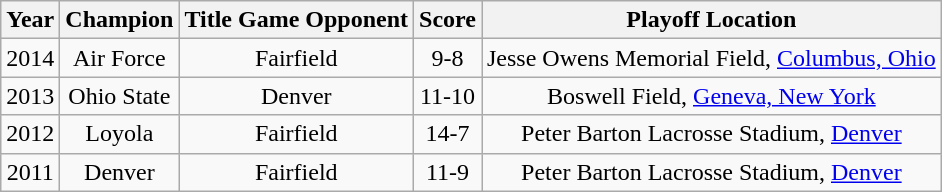<table class= "wikitable" style="text-align:center">
<tr>
<th>Year</th>
<th>Champion</th>
<th>Title Game Opponent</th>
<th>Score</th>
<th>Playoff Location</th>
</tr>
<tr>
<td>2014</td>
<td>Air Force</td>
<td>Fairfield</td>
<td>9-8</td>
<td>Jesse Owens Memorial Field, <a href='#'>Columbus, Ohio</a></td>
</tr>
<tr>
<td>2013</td>
<td>Ohio State</td>
<td>Denver</td>
<td>11-10</td>
<td>Boswell Field, <a href='#'>Geneva, New York</a></td>
</tr>
<tr>
<td>2012</td>
<td>Loyola</td>
<td>Fairfield</td>
<td>14-7</td>
<td>Peter Barton Lacrosse Stadium, <a href='#'>Denver</a></td>
</tr>
<tr>
<td>2011</td>
<td>Denver</td>
<td>Fairfield</td>
<td>11-9</td>
<td>Peter Barton Lacrosse Stadium, <a href='#'>Denver</a></td>
</tr>
</table>
